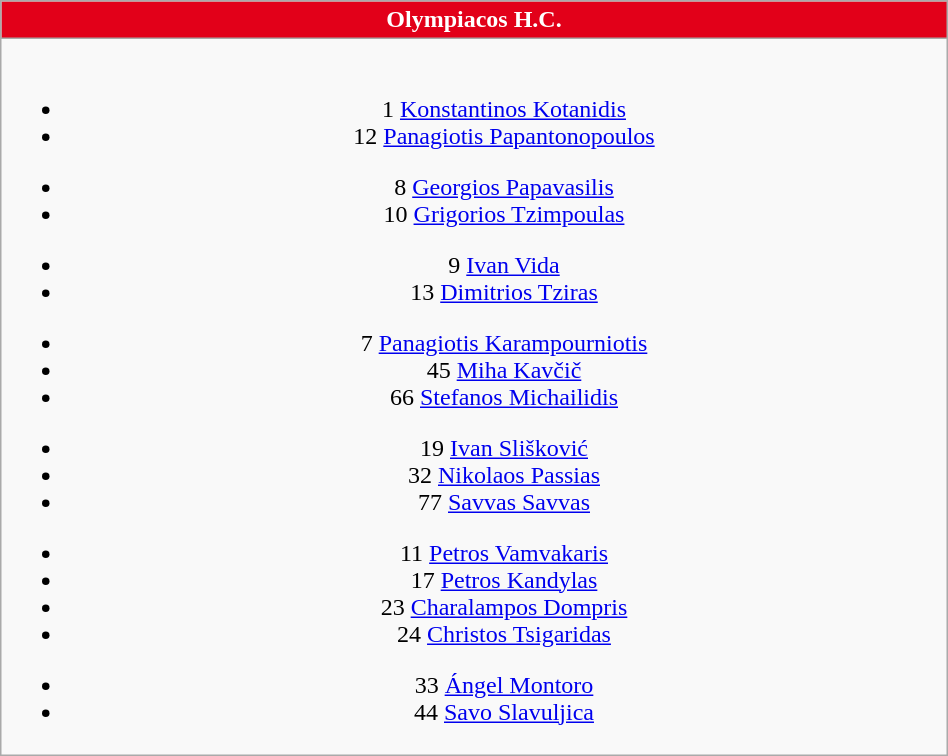<table class="wikitable" style="font-size:100%; text-align:center; width:50%">
<tr>
<th colspan=5 style="background-color:#E20019;color:white;text-align:center;">Olympiacos H.C.</th>
</tr>
<tr>
<td><br>
<ul><li>1  <a href='#'>Konstantinos Kotanidis</a></li><li>12  <a href='#'>Panagiotis Papantonopoulos</a></li></ul><ul><li>8  <a href='#'>Georgios Papavasilis</a></li><li>10  <a href='#'>Grigorios Tzimpoulas</a></li></ul><ul><li>9  <a href='#'>Ivan Vida</a></li><li>13  <a href='#'>Dimitrios Tziras</a></li></ul><ul><li>7  <a href='#'>Panagiotis Karampourniotis</a></li><li>45  <a href='#'>Miha Kavčič</a></li><li>66  <a href='#'>Stefanos Michailidis</a></li></ul><ul><li>19  <a href='#'>Ivan Slišković</a></li><li>32  <a href='#'>Nikolaos Passias</a></li><li>77  <a href='#'>Savvas Savvas</a></li></ul><ul><li>11  <a href='#'>Petros Vamvakaris</a></li><li>17  <a href='#'>Petros Kandylas</a></li><li>23  <a href='#'>Charalampos Dompris</a></li><li>24  <a href='#'>Christos Tsigaridas</a></li></ul><ul><li>33  <a href='#'>Ángel Montoro</a></li><li>44  <a href='#'>Savo Slavuljica</a></li></ul></td>
</tr>
</table>
